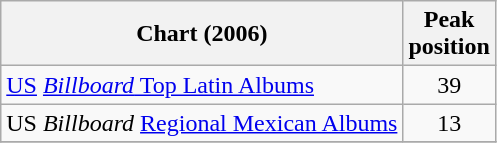<table class="wikitable">
<tr>
<th align="left">Chart (2006)</th>
<th align="left">Peak<br>position</th>
</tr>
<tr>
<td align="left"><a href='#'>US</a> <a href='#'><em>Billboard</em> Top Latin Albums</a></td>
<td align="center">39</td>
</tr>
<tr>
<td align="left">US <em>Billboard</em> <a href='#'>Regional Mexican Albums</a></td>
<td align="center">13</td>
</tr>
<tr>
</tr>
</table>
